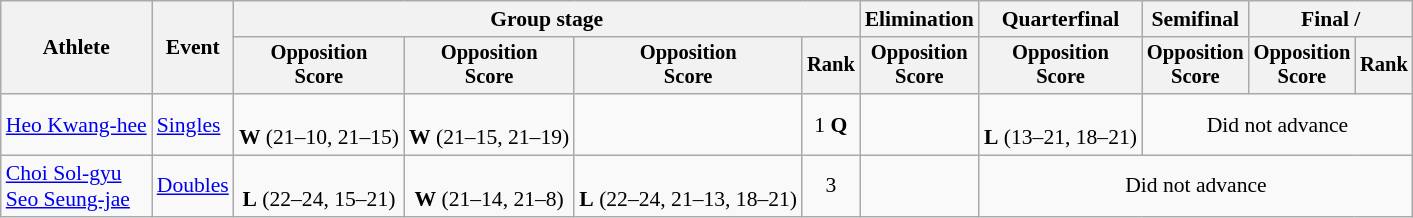<table class="wikitable" style="font-size:90%; text-align:center">
<tr>
<th rowspan="2">Athlete</th>
<th rowspan="2">Event</th>
<th colspan="4">Group stage</th>
<th>Elimination</th>
<th>Quarterfinal</th>
<th>Semifinal</th>
<th colspan="2">Final / </th>
</tr>
<tr style="font-size:95%">
<th>Opposition<br>Score</th>
<th>Opposition<br>Score</th>
<th>Opposition<br>Score</th>
<th>Rank</th>
<th>Opposition<br>Score</th>
<th>Opposition<br>Score</th>
<th>Opposition<br>Score</th>
<th>Opposition<br>Score</th>
<th>Rank</th>
</tr>
<tr>
<td style="text-align:left"><a href='#'>Heo Kwang-hee</a></td>
<td style="text-align:left"><a href='#'>Singles</a></td>
<td><br><strong>W</strong> (21–10, 21–15)</td>
<td><br><strong>W</strong> (21–15, 21–19)</td>
<td></td>
<td>1 <strong>Q</strong></td>
<td></td>
<td><br><strong>L</strong> (13–21, 18–21)</td>
<td colspan="3">Did not advance</td>
</tr>
<tr>
<td style="text-align:left"><a href='#'>Choi Sol-gyu</a><br><a href='#'>Seo Seung-jae</a></td>
<td style="text-align:left"><a href='#'>Doubles</a></td>
<td><br><strong>L</strong> (22–24, 15–21)</td>
<td><br><strong>W</strong> (21–14, 21–8)</td>
<td><br><strong>L</strong> (22–24, 21–13, 18–21)</td>
<td>3</td>
<td></td>
<td colspan="4">Did not advance</td>
</tr>
</table>
